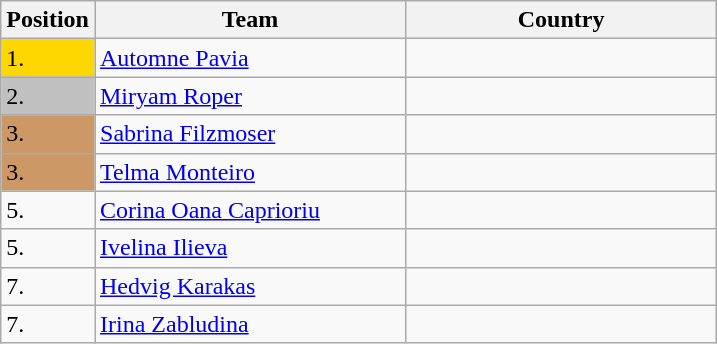<table class=wikitable>
<tr>
<th width=10>Position</th>
<th width=200>Team</th>
<th width=200>Country</th>
</tr>
<tr>
<td bgcolor=gold>1.</td>
<td><a href='#'>Automne Pavia</a></td>
<td></td>
</tr>
<tr>
<td bgcolor="silver">2.</td>
<td><a href='#'>Miryam Roper</a></td>
<td></td>
</tr>
<tr>
<td bgcolor="CC9966">3.</td>
<td><a href='#'>Sabrina Filzmoser</a></td>
<td></td>
</tr>
<tr>
<td bgcolor="CC9966">3.</td>
<td><a href='#'>Telma Monteiro</a></td>
<td></td>
</tr>
<tr>
<td>5.</td>
<td><a href='#'>Corina Oana Caprioriu</a></td>
<td></td>
</tr>
<tr>
<td>5.</td>
<td><a href='#'>Ivelina Ilieva</a></td>
<td></td>
</tr>
<tr>
<td>7.</td>
<td><a href='#'>Hedvig Karakas</a></td>
<td></td>
</tr>
<tr>
<td>7.</td>
<td><a href='#'>Irina Zabludina</a></td>
<td></td>
</tr>
</table>
